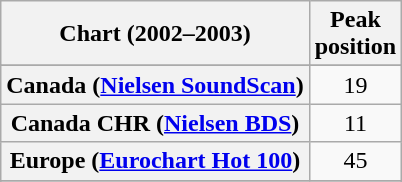<table class="wikitable sortable plainrowheaders" style="text-align:center">
<tr>
<th>Chart (2002–2003)</th>
<th>Peak<br>position</th>
</tr>
<tr>
</tr>
<tr>
</tr>
<tr>
</tr>
<tr>
</tr>
<tr>
<th scope="row">Canada (<a href='#'>Nielsen SoundScan</a>)</th>
<td>19</td>
</tr>
<tr>
<th scope="row">Canada CHR (<a href='#'>Nielsen BDS</a>)</th>
<td style="text-align:center">11</td>
</tr>
<tr>
<th scope="row">Europe (<a href='#'>Eurochart Hot 100</a>)</th>
<td>45</td>
</tr>
<tr>
</tr>
<tr>
</tr>
<tr>
</tr>
<tr>
</tr>
<tr>
</tr>
<tr>
</tr>
<tr>
</tr>
<tr>
</tr>
<tr>
</tr>
<tr>
</tr>
<tr>
</tr>
<tr>
</tr>
<tr>
</tr>
<tr>
</tr>
<tr>
</tr>
<tr>
</tr>
</table>
